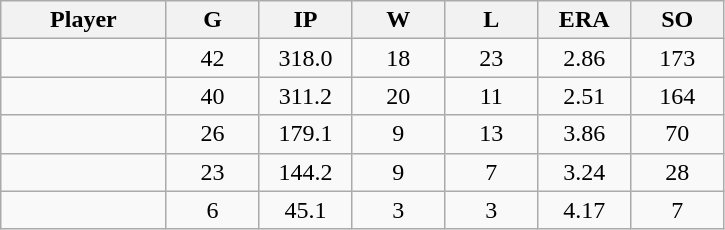<table class="wikitable sortable">
<tr>
<th bgcolor="#DDDDFF" width="16%">Player</th>
<th bgcolor="#DDDDFF" width="9%">G</th>
<th bgcolor="#DDDDFF" width="9%">IP</th>
<th bgcolor="#DDDDFF" width="9%">W</th>
<th bgcolor="#DDDDFF" width="9%">L</th>
<th bgcolor="#DDDDFF" width="9%">ERA</th>
<th bgcolor="#DDDDFF" width="9%">SO</th>
</tr>
<tr align="center">
<td></td>
<td>42</td>
<td>318.0</td>
<td>18</td>
<td>23</td>
<td>2.86</td>
<td>173</td>
</tr>
<tr align="center">
<td></td>
<td>40</td>
<td>311.2</td>
<td>20</td>
<td>11</td>
<td>2.51</td>
<td>164</td>
</tr>
<tr align="center">
<td></td>
<td>26</td>
<td>179.1</td>
<td>9</td>
<td>13</td>
<td>3.86</td>
<td>70</td>
</tr>
<tr align="center">
<td></td>
<td>23</td>
<td>144.2</td>
<td>9</td>
<td>7</td>
<td>3.24</td>
<td>28</td>
</tr>
<tr align="center">
<td></td>
<td>6</td>
<td>45.1</td>
<td>3</td>
<td>3</td>
<td>4.17</td>
<td>7</td>
</tr>
</table>
